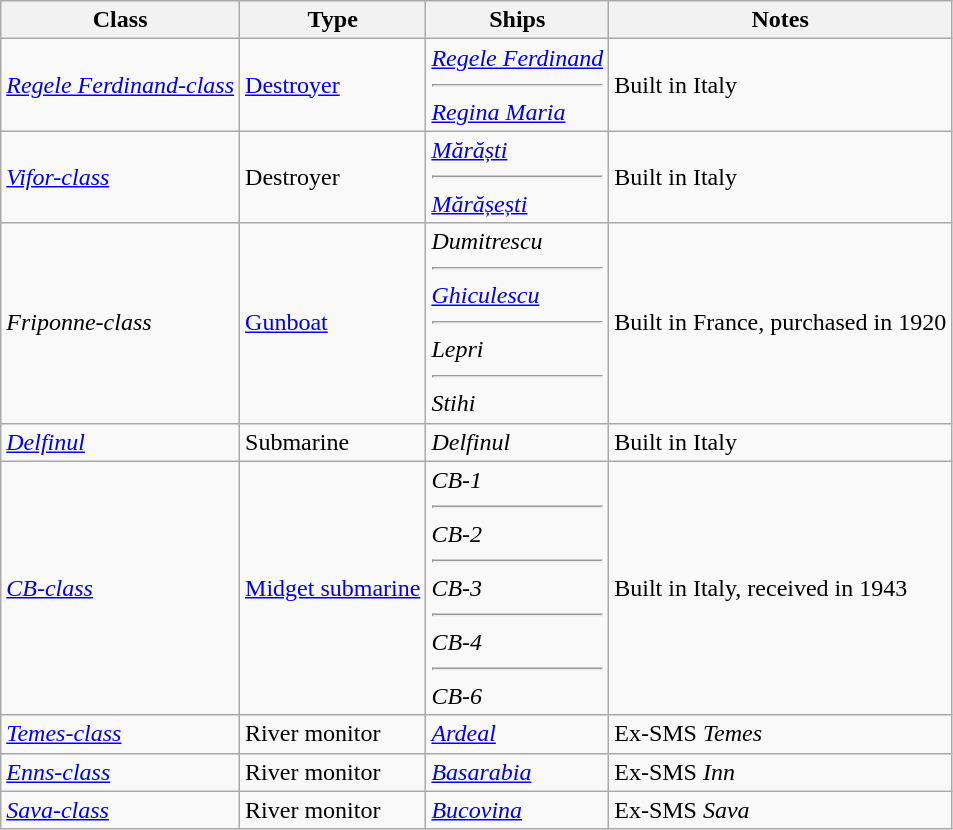<table class="wikitable">
<tr>
<th>Class</th>
<th>Type</th>
<th>Ships</th>
<th>Notes</th>
</tr>
<tr>
<td><em><a href='#'>Regele Ferdinand-class</a></em></td>
<td><a href='#'>Destroyer</a></td>
<td><em><a href='#'>Regele Ferdinand</a></em><hr><em><a href='#'>Regina Maria</a></em></td>
<td>Built in Italy</td>
</tr>
<tr>
<td><em><a href='#'>Vifor-class</a></em></td>
<td>Destroyer</td>
<td><em><a href='#'>Mărăști</a></em><hr><em><a href='#'>Mărășești</a></em></td>
<td>Built in Italy</td>
</tr>
<tr>
<td><em>Friponne-class</em></td>
<td><a href='#'>Gunboat</a></td>
<td><em>Dumitrescu</em><hr><em><a href='#'>Ghiculescu</a></em><hr><em>Lepri</em><hr><em>Stihi</em></td>
<td>Built in France, purchased in 1920</td>
</tr>
<tr>
<td><em><a href='#'>Delfinul</a></em></td>
<td>Submarine</td>
<td><em>Delfinul</em></td>
<td>Built in Italy</td>
</tr>
<tr>
<td><em><a href='#'>CB-class</a></em></td>
<td><a href='#'>Midget submarine</a></td>
<td><em>CB-1</em><hr><em>CB-2</em><hr><em>CB-3</em><hr><em>CB-4</em><hr><em>CB-6</em></td>
<td>Built in Italy, received in 1943</td>
</tr>
<tr>
<td><em><a href='#'>Temes-class</a></em></td>
<td>River monitor</td>
<td><em><a href='#'>Ardeal</a></em></td>
<td>Ex-SMS <em>Temes</em></td>
</tr>
<tr>
<td><em><a href='#'>Enns-class</a></em></td>
<td>River monitor</td>
<td><em><a href='#'>Basarabia</a></em></td>
<td>Ex-SMS <em>Inn</em></td>
</tr>
<tr>
<td><em><a href='#'>Sava-class</a></em></td>
<td>River monitor</td>
<td><em><a href='#'>Bucovina</a></em></td>
<td>Ex-SMS <em>Sava</em></td>
</tr>
</table>
